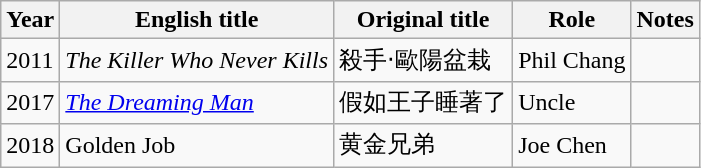<table class="wikitable sortable">
<tr>
<th>Year</th>
<th>English title</th>
<th>Original title</th>
<th>Role</th>
<th class="unsortable">Notes</th>
</tr>
<tr>
<td>2011</td>
<td><em>The Killer Who Never Kills</em></td>
<td>殺手‧歐陽盆栽</td>
<td>Phil Chang</td>
<td></td>
</tr>
<tr>
<td>2017</td>
<td><em><a href='#'>The Dreaming Man</a></em></td>
<td>假如王子睡著了</td>
<td>Uncle</td>
<td></td>
</tr>
<tr>
<td>2018</td>
<td>Golden Job</td>
<td>黄金兄弟</td>
<td>Joe Chen</td>
<td></td>
</tr>
</table>
